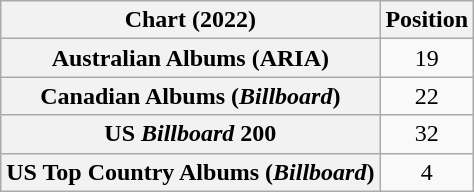<table class="wikitable sortable plainrowheaders" style="text-align:center">
<tr>
<th scope="col">Chart (2022)</th>
<th scope="col">Position</th>
</tr>
<tr>
<th scope="row">Australian Albums (ARIA)</th>
<td>19</td>
</tr>
<tr>
<th scope="row">Canadian Albums (<em>Billboard</em>)</th>
<td>22</td>
</tr>
<tr>
<th scope="row">US <em>Billboard</em> 200</th>
<td>32</td>
</tr>
<tr>
<th scope="row">US Top Country Albums (<em>Billboard</em>)</th>
<td>4</td>
</tr>
</table>
